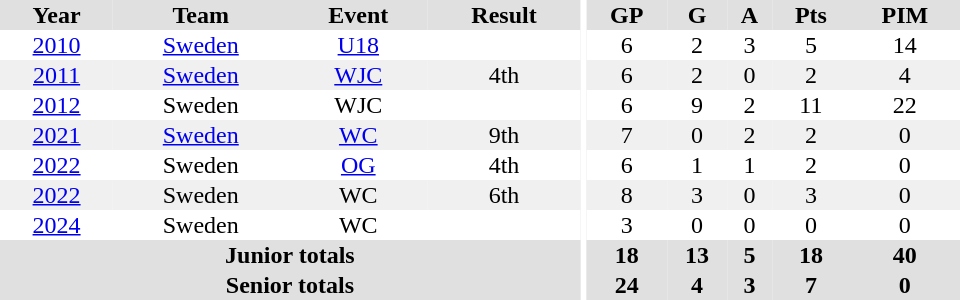<table border="0" cellpadding="1" cellspacing="0" ID="Table3" style="text-align:center; width:40em">
<tr ALIGN="center" bgcolor="#e0e0e0">
<th>Year</th>
<th>Team</th>
<th>Event</th>
<th>Result</th>
<th rowspan="99" bgcolor="#ffffff"></th>
<th>GP</th>
<th>G</th>
<th>A</th>
<th>Pts</th>
<th>PIM</th>
</tr>
<tr>
<td><a href='#'>2010</a></td>
<td><a href='#'>Sweden</a></td>
<td><a href='#'>U18</a></td>
<td></td>
<td>6</td>
<td>2</td>
<td>3</td>
<td>5</td>
<td>14</td>
</tr>
<tr bgcolor=#f0f0f0>
<td><a href='#'>2011</a></td>
<td><a href='#'>Sweden</a></td>
<td><a href='#'>WJC</a></td>
<td>4th</td>
<td>6</td>
<td>2</td>
<td>0</td>
<td>2</td>
<td>4</td>
</tr>
<tr>
<td><a href='#'>2012</a></td>
<td>Sweden</td>
<td>WJC</td>
<td></td>
<td>6</td>
<td>9</td>
<td>2</td>
<td>11</td>
<td>22</td>
</tr>
<tr bgcolor="#f0f0f0">
<td><a href='#'>2021</a></td>
<td><a href='#'>Sweden</a></td>
<td><a href='#'>WC</a></td>
<td>9th</td>
<td>7</td>
<td>0</td>
<td>2</td>
<td>2</td>
<td>0</td>
</tr>
<tr>
<td><a href='#'>2022</a></td>
<td>Sweden</td>
<td><a href='#'>OG</a></td>
<td>4th</td>
<td>6</td>
<td>1</td>
<td>1</td>
<td>2</td>
<td>0</td>
</tr>
<tr bgcolor="#f0f0f0">
<td><a href='#'>2022</a></td>
<td>Sweden</td>
<td>WC</td>
<td>6th</td>
<td>8</td>
<td>3</td>
<td>0</td>
<td>3</td>
<td>0</td>
</tr>
<tr>
<td><a href='#'>2024</a></td>
<td>Sweden</td>
<td>WC</td>
<td></td>
<td>3</td>
<td>0</td>
<td>0</td>
<td>0</td>
<td>0</td>
</tr>
<tr bgcolor=#e0e0e0>
<th colspan="4">Junior totals</th>
<th>18</th>
<th>13</th>
<th>5</th>
<th>18</th>
<th>40</th>
</tr>
<tr bgcolor=#e0e0e0>
<th colspan="4">Senior totals</th>
<th>24</th>
<th>4</th>
<th>3</th>
<th>7</th>
<th>0</th>
</tr>
</table>
